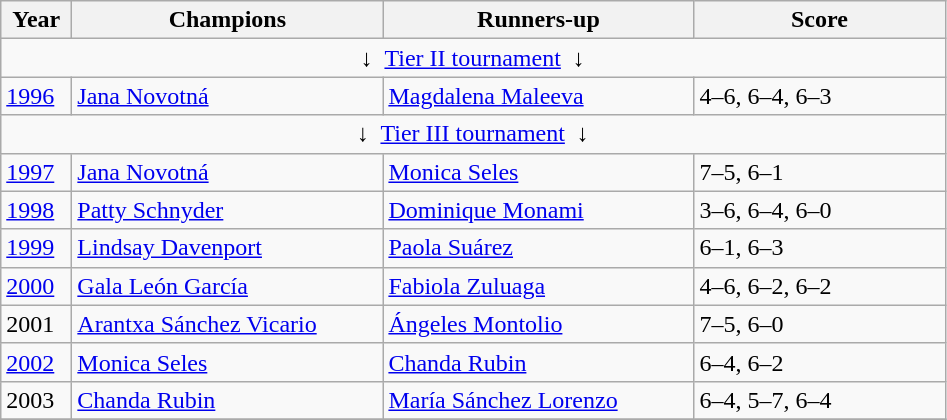<table class="wikitable">
<tr>
<th style="width:40px">Year</th>
<th style="width:200px">Champions</th>
<th style="width:200px">Runners-up</th>
<th style="width:160px">Score</th>
</tr>
<tr>
<td colspan="4" align="center">↓  <a href='#'>Tier II tournament</a>  ↓</td>
</tr>
<tr>
<td><a href='#'>1996</a></td>
<td> <a href='#'>Jana Novotná</a></td>
<td> <a href='#'>Magdalena Maleeva</a></td>
<td>4–6, 6–4, 6–3</td>
</tr>
<tr>
<td colspan="4" align="center">↓  <a href='#'>Tier III tournament</a>  ↓</td>
</tr>
<tr>
<td><a href='#'>1997</a></td>
<td> <a href='#'>Jana Novotná</a></td>
<td> <a href='#'>Monica Seles</a></td>
<td>7–5, 6–1</td>
</tr>
<tr>
<td><a href='#'>1998</a></td>
<td> <a href='#'>Patty Schnyder</a></td>
<td> <a href='#'>Dominique Monami</a></td>
<td>3–6, 6–4, 6–0</td>
</tr>
<tr>
<td><a href='#'>1999</a></td>
<td> <a href='#'>Lindsay Davenport</a></td>
<td> <a href='#'>Paola Suárez</a></td>
<td>6–1, 6–3</td>
</tr>
<tr>
<td><a href='#'>2000</a></td>
<td> <a href='#'>Gala León García</a></td>
<td> <a href='#'>Fabiola Zuluaga</a></td>
<td>4–6, 6–2, 6–2</td>
</tr>
<tr>
<td>2001</td>
<td> <a href='#'>Arantxa Sánchez Vicario</a></td>
<td> <a href='#'>Ángeles Montolio</a></td>
<td>7–5, 6–0</td>
</tr>
<tr>
<td><a href='#'>2002</a></td>
<td> <a href='#'>Monica Seles</a></td>
<td> <a href='#'>Chanda Rubin</a></td>
<td>6–4, 6–2</td>
</tr>
<tr>
<td>2003</td>
<td> <a href='#'>Chanda Rubin</a></td>
<td> <a href='#'>María Sánchez Lorenzo</a></td>
<td>6–4, 5–7, 6–4</td>
</tr>
<tr>
</tr>
</table>
